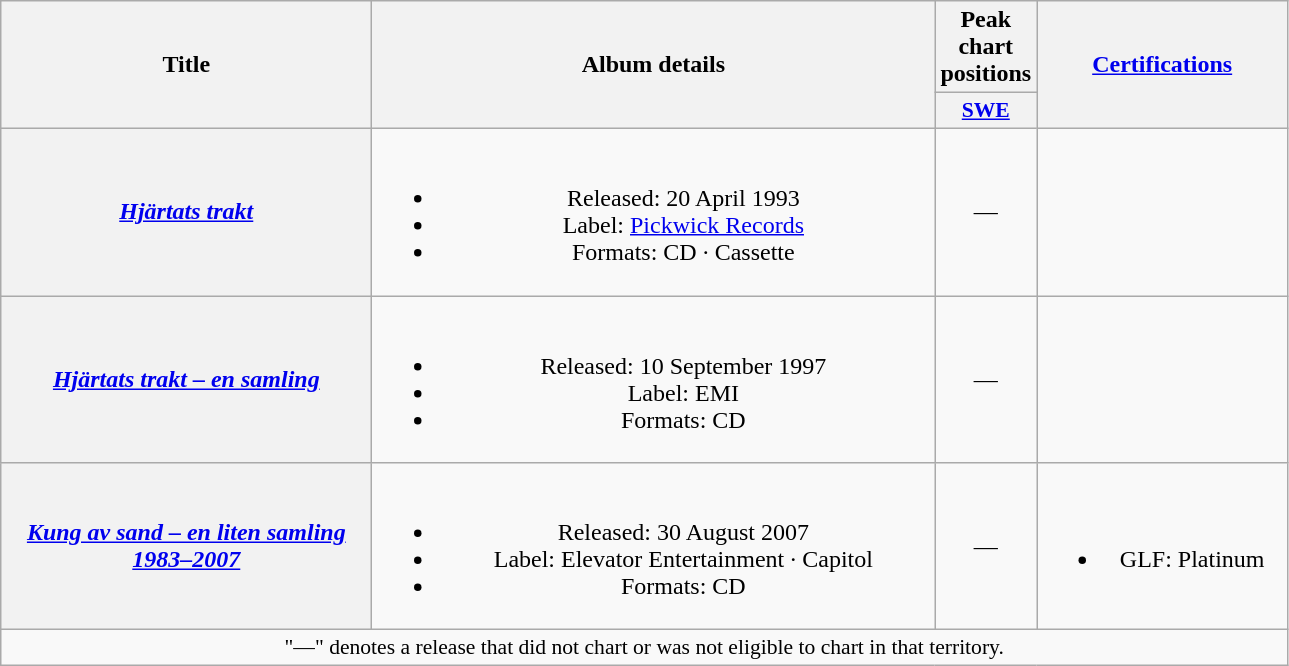<table class="wikitable plainrowheaders" style="text-align:center;" border="1">
<tr>
<th scope="col" rowspan="2" style="width:15em;">Title</th>
<th scope="col" rowspan="2" style="width:23em;">Album details</th>
<th scope="col" colspan="1">Peak chart positions</th>
<th scope="col" rowspan="2" style="width:10em;"><a href='#'>Certifications</a></th>
</tr>
<tr>
<th scope="col" style="width:3em;font-size:90%;"><a href='#'>SWE</a><br></th>
</tr>
<tr>
<th scope="row"><em><a href='#'>Hjärtats trakt</a></em></th>
<td><br><ul><li>Released: 20 April 1993</li><li>Label: <a href='#'>Pickwick Records</a></li><li>Formats: CD · Cassette</li></ul></td>
<td>—</td>
<td></td>
</tr>
<tr>
<th scope="row"><em><a href='#'>Hjärtats trakt – en samling</a></em></th>
<td><br><ul><li>Released: 10 September 1997</li><li>Label: EMI</li><li>Formats: CD</li></ul></td>
<td>—</td>
<td></td>
</tr>
<tr>
<th scope="row"><em><a href='#'>Kung av sand – en liten samling 1983–2007</a></em></th>
<td><br><ul><li>Released: 30 August 2007</li><li>Label: Elevator Entertainment · Capitol</li><li>Formats: CD</li></ul></td>
<td>—</td>
<td><br><ul><li>GLF: Platinum</li></ul></td>
</tr>
<tr>
<td colspan="5" style="font-size:90%">"—" denotes a release that did not chart or was not eligible to chart in that territory.</td>
</tr>
</table>
